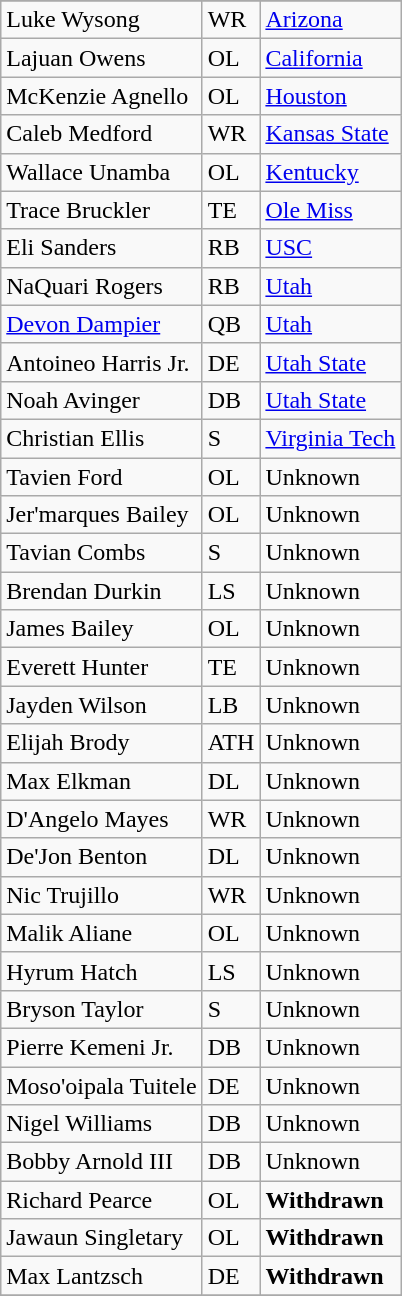<table class="wikitable sortable">
<tr>
</tr>
<tr>
<td>Luke Wysong</td>
<td>WR</td>
<td><a href='#'>Arizona</a></td>
</tr>
<tr>
<td>Lajuan Owens</td>
<td>OL</td>
<td><a href='#'>California</a></td>
</tr>
<tr>
<td>McKenzie Agnello</td>
<td>OL</td>
<td><a href='#'>Houston</a></td>
</tr>
<tr>
<td>Caleb Medford</td>
<td>WR</td>
<td><a href='#'>Kansas State</a></td>
</tr>
<tr>
<td>Wallace Unamba</td>
<td>OL</td>
<td><a href='#'>Kentucky</a></td>
</tr>
<tr>
<td>Trace Bruckler</td>
<td>TE</td>
<td><a href='#'>Ole Miss</a></td>
</tr>
<tr>
<td>Eli Sanders</td>
<td>RB</td>
<td><a href='#'>USC</a></td>
</tr>
<tr>
<td>NaQuari Rogers</td>
<td>RB</td>
<td><a href='#'>Utah</a></td>
</tr>
<tr>
<td><a href='#'>Devon Dampier</a></td>
<td>QB</td>
<td><a href='#'>Utah</a></td>
</tr>
<tr>
<td>Antoineo Harris Jr.</td>
<td>DE</td>
<td><a href='#'>Utah State</a></td>
</tr>
<tr>
<td>Noah Avinger</td>
<td>DB</td>
<td><a href='#'>Utah State</a></td>
</tr>
<tr>
<td>Christian Ellis</td>
<td>S</td>
<td><a href='#'>Virginia Tech</a></td>
</tr>
<tr>
<td>Tavien Ford</td>
<td>OL</td>
<td>Unknown</td>
</tr>
<tr>
<td>Jer'marques Bailey</td>
<td>OL</td>
<td>Unknown</td>
</tr>
<tr>
<td>Tavian Combs</td>
<td>S</td>
<td>Unknown</td>
</tr>
<tr>
<td>Brendan Durkin</td>
<td>LS</td>
<td>Unknown</td>
</tr>
<tr>
<td>James Bailey</td>
<td>OL</td>
<td>Unknown</td>
</tr>
<tr>
<td>Everett Hunter</td>
<td>TE</td>
<td>Unknown</td>
</tr>
<tr>
<td>Jayden Wilson</td>
<td>LB</td>
<td>Unknown</td>
</tr>
<tr>
<td>Elijah Brody</td>
<td>ATH</td>
<td>Unknown</td>
</tr>
<tr>
<td>Max Elkman</td>
<td>DL</td>
<td>Unknown</td>
</tr>
<tr>
<td>D'Angelo Mayes</td>
<td>WR</td>
<td>Unknown</td>
</tr>
<tr>
<td>De'Jon Benton</td>
<td>DL</td>
<td>Unknown</td>
</tr>
<tr>
<td>Nic Trujillo</td>
<td>WR</td>
<td>Unknown</td>
</tr>
<tr>
<td>Malik Aliane</td>
<td>OL</td>
<td>Unknown</td>
</tr>
<tr>
<td>Hyrum Hatch</td>
<td>LS</td>
<td>Unknown</td>
</tr>
<tr>
<td>Bryson Taylor</td>
<td>S</td>
<td>Unknown</td>
</tr>
<tr>
<td>Pierre Kemeni Jr.</td>
<td>DB</td>
<td>Unknown</td>
</tr>
<tr>
<td>Moso'oipala Tuitele</td>
<td>DE</td>
<td>Unknown</td>
</tr>
<tr>
<td>Nigel Williams</td>
<td>DB</td>
<td>Unknown</td>
</tr>
<tr>
<td>Bobby Arnold III</td>
<td>DB</td>
<td>Unknown</td>
</tr>
<tr>
<td>Richard Pearce</td>
<td>OL</td>
<td><strong>Withdrawn</strong></td>
</tr>
<tr>
<td>Jawaun Singletary</td>
<td>OL</td>
<td><strong>Withdrawn</strong></td>
</tr>
<tr>
<td>Max Lantzsch</td>
<td>DE</td>
<td><strong>Withdrawn</strong></td>
</tr>
<tr>
</tr>
</table>
